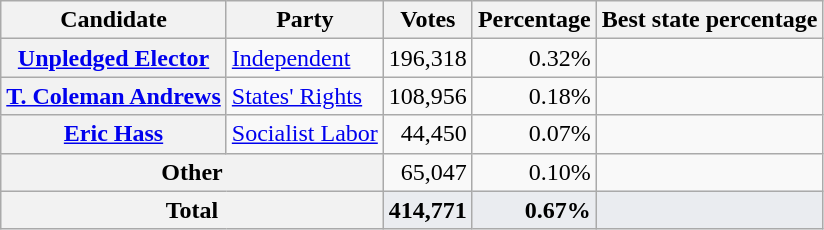<table class="wikitable sortable" style="text-align:right;">
<tr>
<th scope="col">Candidate</th>
<th scope="col">Party</th>
<th scope="col">Votes</th>
<th scope="col">Percentage</th>
<th scope="col">Best state percentage</th>
</tr>
<tr>
<th scope="row"><a href='#'>Unpledged Elector</a></th>
<td style="text-align:left;"><a href='#'>Independent</a></td>
<td>196,318</td>
<td>0.32%</td>
<td></td>
</tr>
<tr>
<th scope="row"><a href='#'>T. Coleman Andrews</a></th>
<td style="text-align:left;"><a href='#'>States' Rights</a></td>
<td>108,956</td>
<td>0.18%</td>
<td></td>
</tr>
<tr>
<th scope="row"><a href='#'>Eric Hass</a></th>
<td style="text-align:left;"><a href='#'>Socialist Labor</a></td>
<td>44,450</td>
<td>0.07%</td>
<td></td>
</tr>
<tr>
<th scope="row" colspan="2">Other</th>
<td>65,047</td>
<td>0.10%</td>
<td></td>
</tr>
<tr style="font-weight:bold; background-color:#eaecf0;">
<th scope="row" colspan="2">Total</th>
<td>414,771</td>
<td>0.67%</td>
<td></td>
</tr>
</table>
